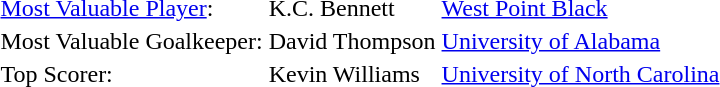<table>
<tr>
<td><a href='#'>Most Valuable Player</a>:</td>
<td>K.C. Bennett</td>
<td><a href='#'>West Point Black</a></td>
</tr>
<tr>
<td>Most Valuable Goalkeeper:</td>
<td>David Thompson</td>
<td><a href='#'>University of Alabama</a></td>
</tr>
<tr>
<td>Top Scorer:</td>
<td>Kevin Williams</td>
<td><a href='#'>University of North Carolina</a></td>
</tr>
</table>
